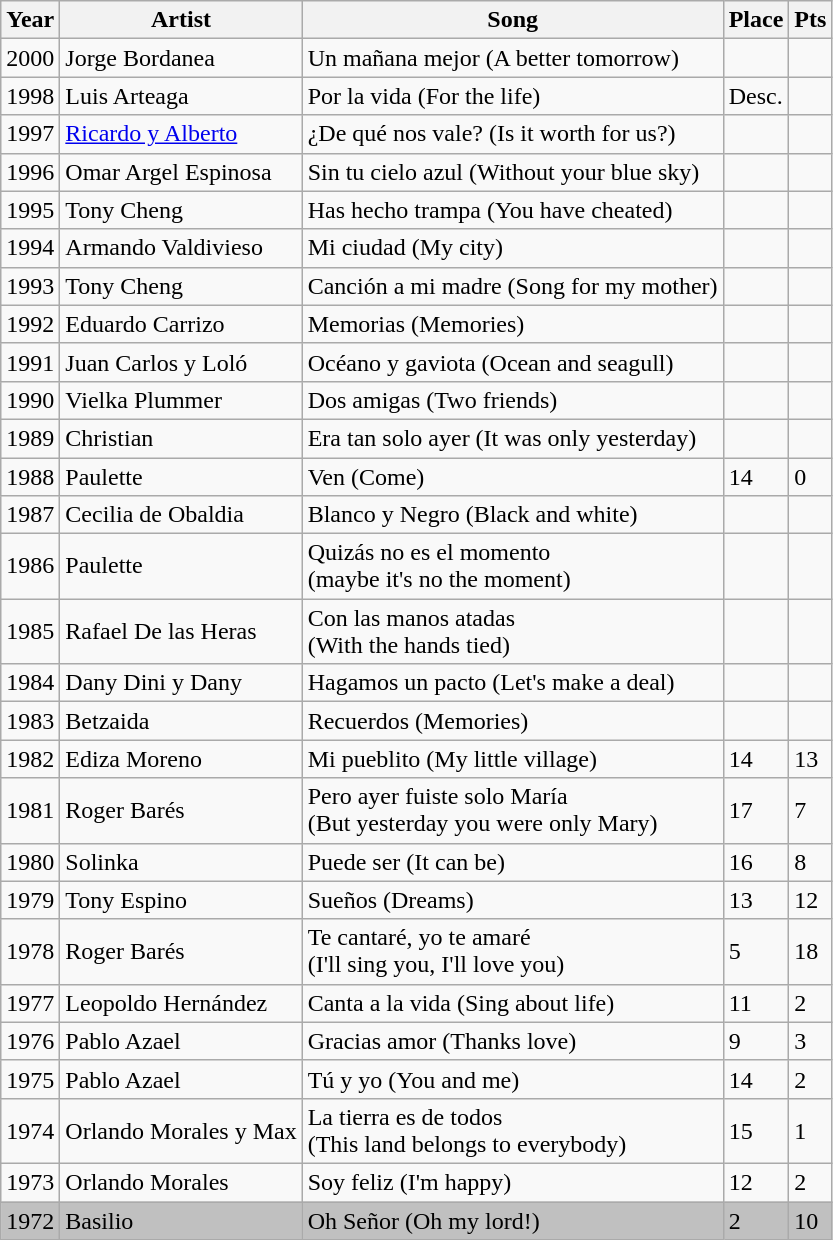<table class="sortable wikitable">
<tr>
<th>Year</th>
<th>Artist</th>
<th>Song</th>
<th>Place</th>
<th>Pts</th>
</tr>
<tr>
<td>2000</td>
<td>Jorge Bordanea</td>
<td>Un mañana mejor (A better tomorrow)</td>
<td></td>
<td></td>
</tr>
<tr>
<td>1998</td>
<td>Luis Arteaga</td>
<td>Por la vida (For the life)</td>
<td>Desc.</td>
<td></td>
</tr>
<tr>
<td>1997</td>
<td><a href='#'>Ricardo y Alberto</a></td>
<td>¿De qué nos vale? (Is it worth for us?)</td>
<td></td>
<td></td>
</tr>
<tr>
<td>1996</td>
<td>Omar Argel Espinosa</td>
<td>Sin tu cielo azul (Without your blue sky)</td>
<td></td>
<td></td>
</tr>
<tr>
<td>1995</td>
<td>Tony Cheng</td>
<td>Has hecho trampa (You have cheated)</td>
<td></td>
<td></td>
</tr>
<tr>
<td>1994</td>
<td>Armando Valdivieso</td>
<td>Mi ciudad (My city)</td>
<td></td>
<td></td>
</tr>
<tr>
<td>1993</td>
<td>Tony Cheng</td>
<td>Canción a mi madre (Song for my mother)</td>
<td></td>
<td></td>
</tr>
<tr>
<td>1992</td>
<td>Eduardo Carrizo</td>
<td>Memorias (Memories)</td>
<td></td>
<td></td>
</tr>
<tr>
<td>1991</td>
<td>Juan Carlos y Loló</td>
<td>Océano y gaviota (Ocean and seagull)</td>
<td></td>
<td></td>
</tr>
<tr>
<td>1990</td>
<td>Vielka Plummer</td>
<td>Dos amigas (Two friends)</td>
<td></td>
<td></td>
</tr>
<tr>
<td>1989</td>
<td>Christian</td>
<td>Era tan solo ayer (It was only yesterday)</td>
<td></td>
<td></td>
</tr>
<tr>
<td>1988</td>
<td>Paulette</td>
<td>Ven (Come)</td>
<td>14</td>
<td>0</td>
</tr>
<tr>
<td>1987</td>
<td>Cecilia de Obaldia</td>
<td>Blanco y Negro (Black and white)</td>
<td></td>
<td></td>
</tr>
<tr>
<td>1986</td>
<td>Paulette</td>
<td>Quizás no es el momento<br>(maybe it's no the moment)</td>
<td></td>
<td></td>
</tr>
<tr>
<td>1985</td>
<td>Rafael De las Heras</td>
<td>Con las manos atadas<br>(With the hands tied)</td>
<td></td>
<td></td>
</tr>
<tr>
<td>1984</td>
<td>Dany Dini y Dany</td>
<td>Hagamos un pacto (Let's make a deal)</td>
<td></td>
<td></td>
</tr>
<tr>
<td>1983</td>
<td>Betzaida</td>
<td>Recuerdos (Memories)</td>
<td></td>
<td></td>
</tr>
<tr>
<td>1982</td>
<td>Ediza Moreno</td>
<td>Mi pueblito (My little village)</td>
<td>14</td>
<td>13</td>
</tr>
<tr>
<td>1981</td>
<td>Roger Barés</td>
<td>Pero ayer fuiste solo María<br>(But yesterday you were only Mary)</td>
<td>17</td>
<td>7</td>
</tr>
<tr>
<td>1980</td>
<td>Solinka</td>
<td>Puede ser (It can be)</td>
<td>16</td>
<td>8</td>
</tr>
<tr>
<td>1979</td>
<td>Tony Espino</td>
<td>Sueños (Dreams)</td>
<td>13</td>
<td>12</td>
</tr>
<tr>
<td>1978</td>
<td>Roger Barés</td>
<td>Te cantaré, yo te amaré<br>(I'll sing you, I'll love you)</td>
<td>5</td>
<td>18</td>
</tr>
<tr>
<td>1977</td>
<td>Leopoldo Hernández</td>
<td>Canta a la vida (Sing about life)</td>
<td>11</td>
<td>2</td>
</tr>
<tr>
<td>1976</td>
<td>Pablo Azael</td>
<td>Gracias amor (Thanks love)</td>
<td>9</td>
<td>3</td>
</tr>
<tr>
<td>1975</td>
<td>Pablo Azael</td>
<td>Tú y yo (You and me)</td>
<td>14</td>
<td>2</td>
</tr>
<tr>
<td>1974</td>
<td>Orlando Morales y Max</td>
<td>La tierra es de todos<br>(This land belongs to everybody)</td>
<td>15</td>
<td>1</td>
</tr>
<tr>
<td>1973</td>
<td>Orlando Morales</td>
<td>Soy feliz (I'm happy)</td>
<td>12</td>
<td>2</td>
</tr>
<tr bgcolor="silver">
<td>1972</td>
<td>Basilio</td>
<td>Oh Señor (Oh my lord!)</td>
<td>2</td>
<td>10</td>
</tr>
</table>
